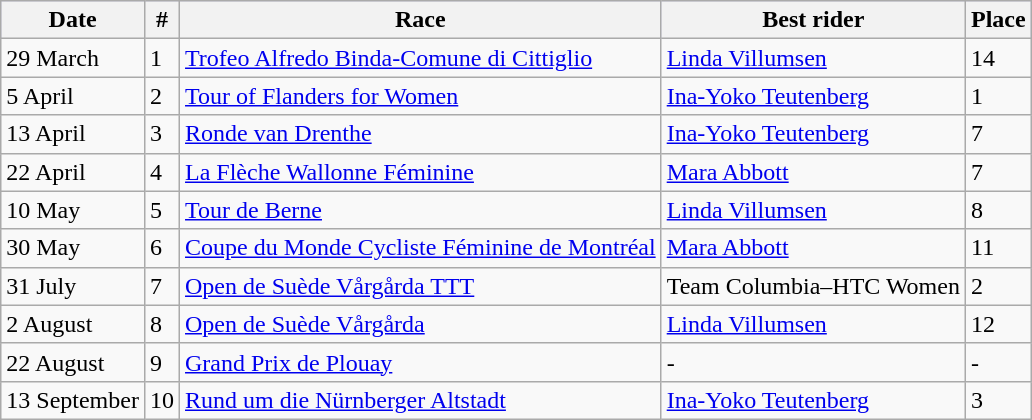<table class="wikitable">
<tr style="background:#ccccff;">
<th>Date</th>
<th>#</th>
<th>Race</th>
<th>Best rider</th>
<th>Place</th>
</tr>
<tr>
<td>29 March</td>
<td>1</td>
<td><a href='#'>Trofeo Alfredo Binda-Comune di Cittiglio</a></td>
<td> <a href='#'>Linda Villumsen</a></td>
<td>14</td>
</tr>
<tr>
<td>5 April</td>
<td>2</td>
<td><a href='#'>Tour of Flanders for Women</a></td>
<td> <a href='#'>Ina-Yoko Teutenberg</a></td>
<td>1</td>
</tr>
<tr>
<td>13 April</td>
<td>3</td>
<td><a href='#'>Ronde van Drenthe</a></td>
<td> <a href='#'>Ina-Yoko Teutenberg</a></td>
<td>7</td>
</tr>
<tr>
<td>22 April</td>
<td>4</td>
<td><a href='#'>La Flèche Wallonne Féminine</a></td>
<td> <a href='#'>Mara Abbott</a></td>
<td>7</td>
</tr>
<tr>
<td>10 May</td>
<td>5</td>
<td><a href='#'>Tour de Berne</a></td>
<td> <a href='#'>Linda Villumsen</a></td>
<td>8</td>
</tr>
<tr>
<td>30 May</td>
<td>6</td>
<td><a href='#'>Coupe du Monde Cycliste Féminine de Montréal</a></td>
<td> <a href='#'>Mara Abbott</a></td>
<td>11</td>
</tr>
<tr>
<td>31 July</td>
<td>7</td>
<td><a href='#'>Open de Suède Vårgårda TTT</a></td>
<td>Team Columbia–HTC Women</td>
<td>2</td>
</tr>
<tr>
<td>2 August</td>
<td>8</td>
<td><a href='#'>Open de Suède Vårgårda</a></td>
<td> <a href='#'>Linda Villumsen</a></td>
<td>12</td>
</tr>
<tr>
<td>22 August</td>
<td>9</td>
<td><a href='#'>Grand Prix de Plouay</a></td>
<td>-</td>
<td>-</td>
</tr>
<tr>
<td>13 September</td>
<td>10</td>
<td><a href='#'>Rund um die Nürnberger Altstadt</a></td>
<td> <a href='#'>Ina-Yoko Teutenberg</a></td>
<td>3</td>
</tr>
</table>
